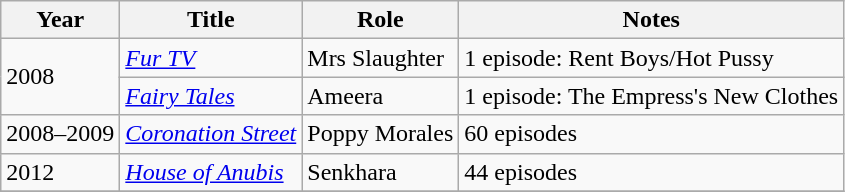<table class="wikitable">
<tr>
<th>Year</th>
<th>Title</th>
<th>Role</th>
<th>Notes</th>
</tr>
<tr>
<td rowspan="2">2008</td>
<td><em><a href='#'>Fur TV</a></em></td>
<td>Mrs Slaughter</td>
<td>1 episode: Rent Boys/Hot Pussy</td>
</tr>
<tr>
<td><em><a href='#'>Fairy Tales</a></em></td>
<td>Ameera</td>
<td>1 episode: The Empress's New Clothes</td>
</tr>
<tr>
<td rowspan="1">2008–2009</td>
<td><em><a href='#'>Coronation Street</a></em></td>
<td>Poppy Morales</td>
<td>60 episodes</td>
</tr>
<tr>
<td rowspan="1">2012</td>
<td><em><a href='#'>House of Anubis</a></em></td>
<td>Senkhara</td>
<td>44 episodes</td>
</tr>
<tr>
</tr>
</table>
